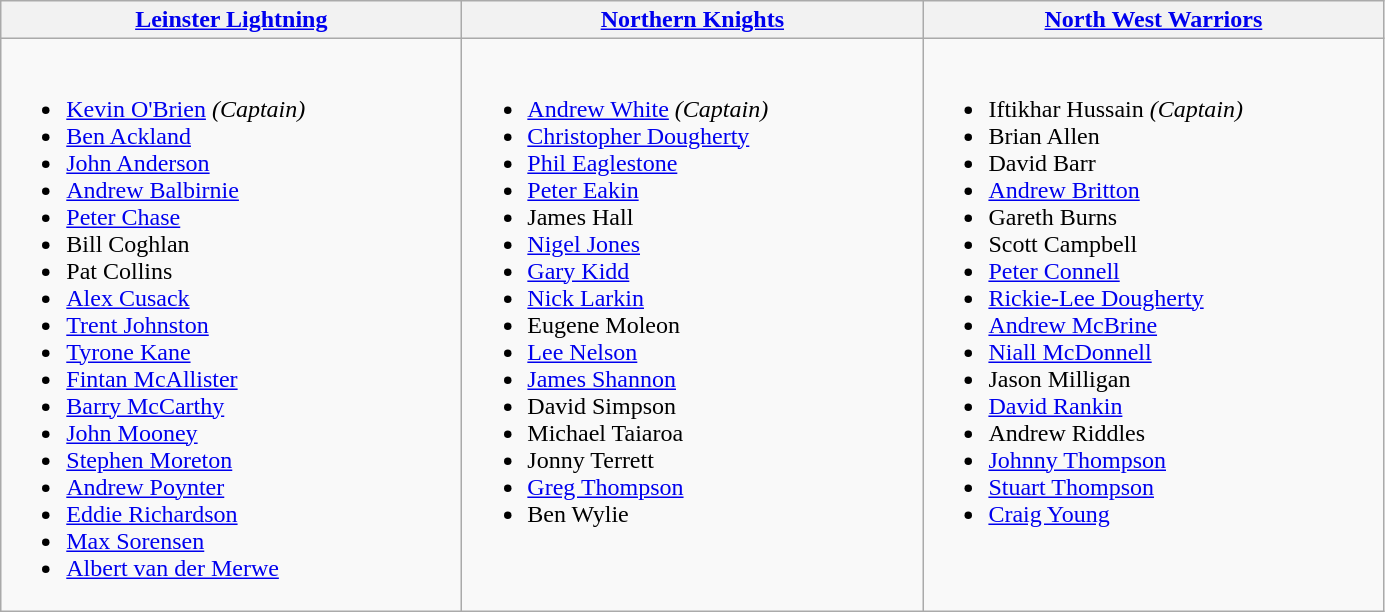<table class="wikitable">
<tr>
<th width=300><a href='#'>Leinster Lightning</a></th>
<th width=300><a href='#'>Northern Knights</a></th>
<th width=300><a href='#'>North West Warriors</a></th>
</tr>
<tr>
<td valign=top><br><ul><li><a href='#'>Kevin O'Brien</a> <em>(Captain)</em></li><li><a href='#'>Ben Ackland</a></li><li><a href='#'>John Anderson</a></li><li><a href='#'>Andrew Balbirnie</a></li><li><a href='#'>Peter Chase</a></li><li>Bill Coghlan</li><li>Pat Collins</li><li><a href='#'>Alex Cusack</a></li><li><a href='#'>Trent Johnston</a></li><li><a href='#'>Tyrone Kane</a></li><li><a href='#'>Fintan McAllister</a></li><li><a href='#'>Barry McCarthy</a></li><li><a href='#'>John Mooney</a></li><li><a href='#'>Stephen Moreton</a></li><li><a href='#'>Andrew Poynter</a></li><li><a href='#'>Eddie Richardson</a></li><li><a href='#'>Max Sorensen</a></li><li><a href='#'>Albert van der Merwe</a></li></ul></td>
<td valign=top><br><ul><li><a href='#'>Andrew White</a> <em>(Captain)</em></li><li><a href='#'>Christopher Dougherty</a></li><li><a href='#'>Phil Eaglestone</a></li><li><a href='#'>Peter Eakin</a></li><li>James Hall</li><li><a href='#'>Nigel Jones</a></li><li><a href='#'>Gary Kidd</a></li><li><a href='#'>Nick Larkin</a></li><li>Eugene Moleon</li><li><a href='#'>Lee Nelson</a></li><li><a href='#'>James Shannon</a></li><li>David Simpson</li><li>Michael Taiaroa</li><li>Jonny Terrett</li><li><a href='#'>Greg Thompson</a></li><li>Ben Wylie</li></ul></td>
<td valign=top><br><ul><li>Iftikhar Hussain <em>(Captain)</em></li><li>Brian Allen</li><li>David Barr</li><li><a href='#'>Andrew Britton</a></li><li>Gareth Burns</li><li>Scott Campbell</li><li><a href='#'>Peter Connell</a></li><li><a href='#'>Rickie-Lee Dougherty</a></li><li><a href='#'>Andrew McBrine</a></li><li><a href='#'>Niall McDonnell</a></li><li>Jason Milligan</li><li><a href='#'>David Rankin</a></li><li>Andrew Riddles</li><li><a href='#'>Johnny Thompson</a></li><li><a href='#'>Stuart Thompson</a></li><li><a href='#'>Craig Young</a></li></ul></td>
</tr>
</table>
